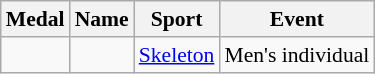<table class="wikitable sortable" style="font-size:90%">
<tr>
<th>Medal</th>
<th>Name</th>
<th>Sport</th>
<th>Event</th>
</tr>
<tr>
<td></td>
<td></td>
<td><a href='#'>Skeleton</a></td>
<td>Men's individual</td>
</tr>
</table>
